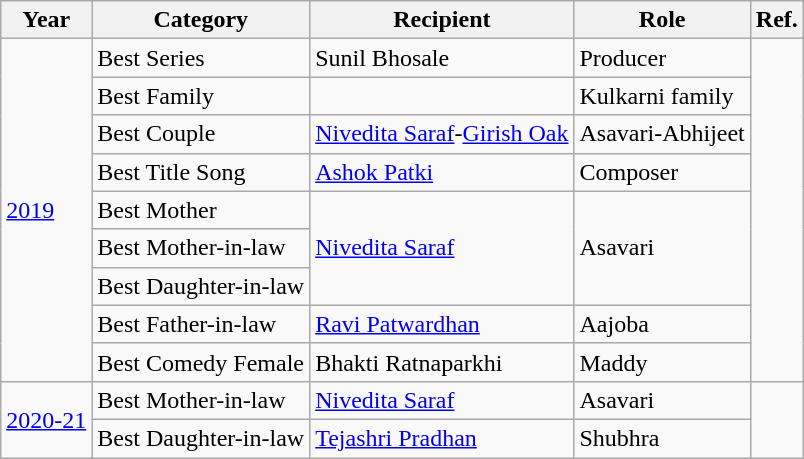<table class="wikitable">
<tr>
<th>Year</th>
<th>Category</th>
<th>Recipient</th>
<th>Role</th>
<th>Ref.</th>
</tr>
<tr>
<td rowspan="9"><a href='#'>2019</a></td>
<td>Best Series</td>
<td>Sunil Bhosale</td>
<td>Producer</td>
<td rowspan="9"></td>
</tr>
<tr>
<td>Best Family</td>
<td></td>
<td>Kulkarni family</td>
</tr>
<tr>
<td>Best Couple</td>
<td><a href='#'>Nivedita Saraf</a>-<a href='#'>Girish Oak</a></td>
<td>Asavari-Abhijeet</td>
</tr>
<tr>
<td>Best Title Song</td>
<td><a href='#'>Ashok Patki</a></td>
<td>Composer</td>
</tr>
<tr>
<td>Best Mother</td>
<td rowspan="3"><a href='#'>Nivedita Saraf</a></td>
<td rowspan="3">Asavari</td>
</tr>
<tr>
<td>Best Mother-in-law</td>
</tr>
<tr>
<td>Best Daughter-in-law</td>
</tr>
<tr>
<td>Best Father-in-law</td>
<td><a href='#'>Ravi Patwardhan</a></td>
<td>Aajoba</td>
</tr>
<tr>
<td>Best Comedy Female</td>
<td>Bhakti Ratnaparkhi</td>
<td>Maddy</td>
</tr>
<tr>
<td rowspan="2"><a href='#'>2020-21</a></td>
<td>Best Mother-in-law</td>
<td><a href='#'>Nivedita Saraf</a></td>
<td>Asavari</td>
<td rowspan="2"></td>
</tr>
<tr>
<td>Best Daughter-in-law</td>
<td><a href='#'>Tejashri Pradhan</a></td>
<td>Shubhra</td>
</tr>
</table>
